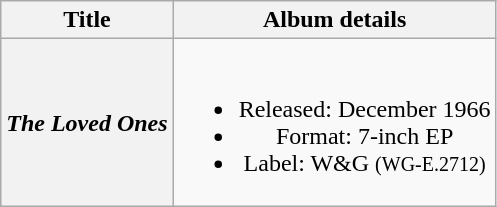<table class="wikitable plainrowheaders" style="text-align:center;" border="1">
<tr>
<th>Title</th>
<th>Album details</th>
</tr>
<tr>
<th scope="row"><em>The Loved Ones</em></th>
<td><br><ul><li>Released: December 1966</li><li>Format: 7-inch EP</li><li>Label: W&G <small>(WG-E.2712)</small></li></ul></td>
</tr>
</table>
